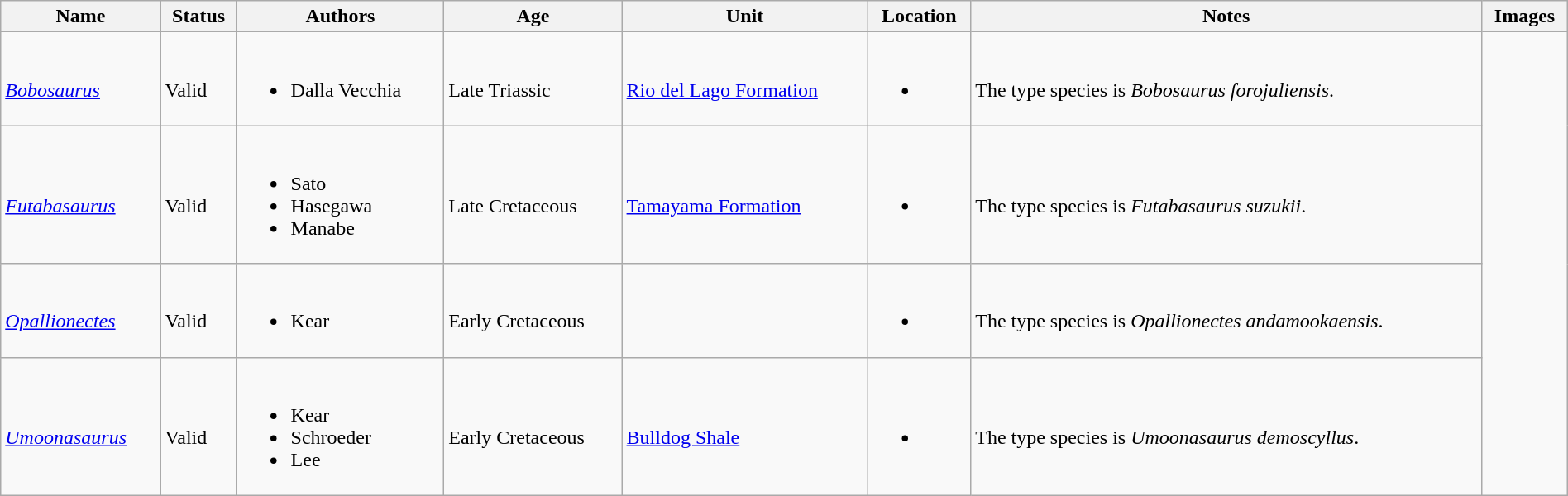<table class="wikitable sortable" align="center" width="100%">
<tr>
<th>Name</th>
<th>Status</th>
<th>Authors</th>
<th>Age</th>
<th>Unit</th>
<th>Location</th>
<th>Notes</th>
<th>Images</th>
</tr>
<tr>
<td><br><em><a href='#'>Bobosaurus</a></em></td>
<td><br>Valid</td>
<td><br><ul><li>Dalla Vecchia</li></ul></td>
<td><br>Late Triassic</td>
<td><br><a href='#'>Rio del Lago Formation</a></td>
<td><br><ul><li></li></ul></td>
<td><br>The type species is <em>Bobosaurus forojuliensis</em>.</td>
<td rowspan="47"><br></td>
</tr>
<tr>
<td><br><em><a href='#'>Futabasaurus</a></em></td>
<td><br>Valid</td>
<td><br><ul><li>Sato</li><li>Hasegawa</li><li>Manabe</li></ul></td>
<td><br>Late Cretaceous</td>
<td><br><a href='#'>Tamayama Formation</a></td>
<td><br><ul><li></li></ul></td>
<td><br>The type species is <em>Futabasaurus suzukii</em>.</td>
</tr>
<tr>
<td><br><em><a href='#'>Opallionectes</a></em></td>
<td><br>Valid</td>
<td><br><ul><li>Kear</li></ul></td>
<td><br>Early Cretaceous</td>
<td></td>
<td><br><ul><li></li></ul></td>
<td><br>The type species is <em>Opallionectes andamookaensis</em>.</td>
</tr>
<tr>
<td><br><em><a href='#'>Umoonasaurus</a></em></td>
<td><br>Valid</td>
<td><br><ul><li>Kear</li><li>Schroeder</li><li>Lee</li></ul></td>
<td><br>Early Cretaceous</td>
<td><br><a href='#'>Bulldog Shale</a></td>
<td><br><ul><li></li></ul></td>
<td><br>The type species is <em>Umoonasaurus demoscyllus</em>.</td>
</tr>
</table>
